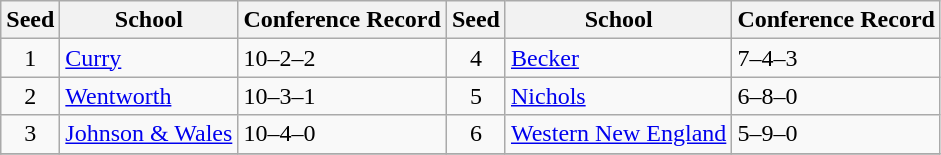<table class="wikitable">
<tr>
<th>Seed</th>
<th>School</th>
<th>Conference Record</th>
<th>Seed</th>
<th>School</th>
<th>Conference Record</th>
</tr>
<tr>
<td align=center>1</td>
<td><a href='#'>Curry</a></td>
<td>10–2–2</td>
<td align=center>4</td>
<td><a href='#'>Becker</a></td>
<td>7–4–3</td>
</tr>
<tr>
<td align=center>2</td>
<td><a href='#'>Wentworth</a></td>
<td>10–3–1</td>
<td align=center>5</td>
<td><a href='#'>Nichols</a></td>
<td>6–8–0</td>
</tr>
<tr>
<td align=center>3</td>
<td><a href='#'>Johnson & Wales</a></td>
<td>10–4–0</td>
<td align=center>6</td>
<td><a href='#'>Western New England</a></td>
<td>5–9–0</td>
</tr>
<tr>
</tr>
</table>
